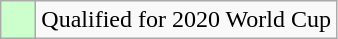<table class="wikitable">
<tr>
<td style="background: #cfc;">    </td>
<td>Qualified for 2020 World Cup</td>
</tr>
</table>
